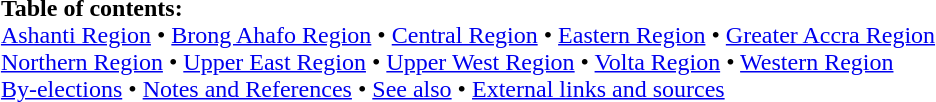<table border="0" id="toc" style="margin: 0 auto;" align=center>
<tr>
<td><strong>Table of contents:</strong><br><a href='#'>Ashanti Region</a> • <a href='#'>Brong Ahafo Region</a> • <a href='#'>Central Region</a> • <a href='#'>Eastern Region</a> • <a href='#'>Greater Accra Region</a><br><a href='#'>Northern Region</a> • <a href='#'>Upper East Region</a> • <a href='#'>Upper West Region</a> • <a href='#'>Volta Region</a> • <a href='#'>Western Region</a><br><a href='#'>By-elections</a> • <a href='#'>Notes and References</a> • <a href='#'>See also</a> • <a href='#'>External links and sources</a></td>
</tr>
</table>
